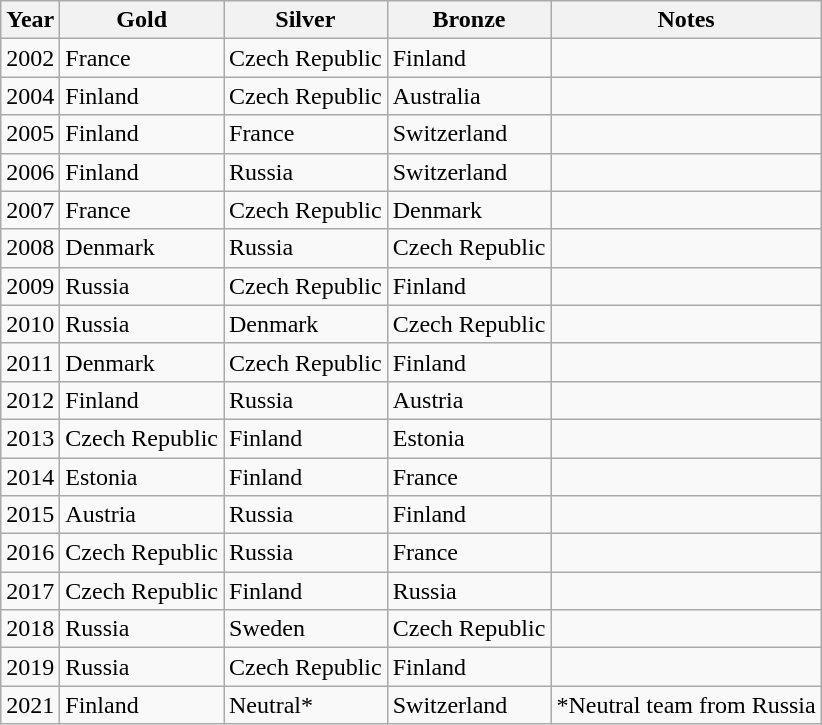<table class="wikitable">
<tr>
<th>Year</th>
<th>Gold</th>
<th>Silver</th>
<th>Bronze</th>
<th>Notes</th>
</tr>
<tr>
<td>2002</td>
<td> France</td>
<td> Czech Republic</td>
<td> Finland</td>
<td></td>
</tr>
<tr>
<td>2004</td>
<td> Finland</td>
<td> Czech Republic</td>
<td> Australia</td>
<td></td>
</tr>
<tr>
<td>2005</td>
<td> Finland</td>
<td> France</td>
<td> Switzerland</td>
<td></td>
</tr>
<tr>
<td>2006</td>
<td> Finland</td>
<td> Russia</td>
<td> Switzerland</td>
<td></td>
</tr>
<tr>
<td>2007</td>
<td> France</td>
<td> Czech Republic</td>
<td> Denmark</td>
<td></td>
</tr>
<tr>
<td>2008</td>
<td> Denmark</td>
<td> Russia</td>
<td> Czech Republic</td>
<td></td>
</tr>
<tr>
<td>2009</td>
<td> Russia</td>
<td> Czech Republic</td>
<td> Finland</td>
<td></td>
</tr>
<tr>
<td>2010</td>
<td> Russia</td>
<td> Denmark</td>
<td> Czech Republic</td>
<td></td>
</tr>
<tr>
<td>2011</td>
<td> Denmark</td>
<td> Czech Republic</td>
<td> Finland</td>
<td></td>
</tr>
<tr>
<td>2012</td>
<td> Finland</td>
<td> Russia</td>
<td> Austria</td>
<td></td>
</tr>
<tr>
<td>2013</td>
<td> Czech Republic</td>
<td> Finland</td>
<td> Estonia</td>
<td></td>
</tr>
<tr>
<td>2014</td>
<td> Estonia</td>
<td> Finland</td>
<td> France</td>
<td></td>
</tr>
<tr>
<td>2015</td>
<td> Austria</td>
<td> Russia</td>
<td> Finland</td>
<td></td>
</tr>
<tr>
<td>2016</td>
<td> Czech Republic</td>
<td> Russia</td>
<td> France</td>
<td></td>
</tr>
<tr>
<td>2017</td>
<td> Czech Republic</td>
<td> Finland</td>
<td> Russia</td>
<td></td>
</tr>
<tr>
<td>2018</td>
<td> Russia</td>
<td> Sweden</td>
<td> Czech Republic</td>
<td></td>
</tr>
<tr>
<td>2019</td>
<td> Russia</td>
<td> Czech Republic</td>
<td> Finland</td>
<td></td>
</tr>
<tr>
<td>2021</td>
<td> Finland</td>
<td> Neutral*</td>
<td> Switzerland</td>
<td>*Neutral team from Russia</td>
</tr>
</table>
